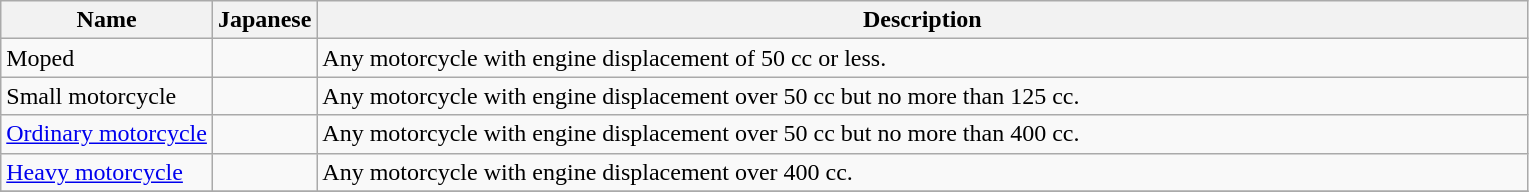<table class=wikitable>
<tr>
<th>Name</th>
<th>Japanese</th>
<th width=800>Description</th>
</tr>
<tr>
<td>Moped</td>
<td></td>
<td>Any motorcycle with engine displacement of 50 cc or less.</td>
</tr>
<tr>
<td>Small motorcycle</td>
<td></td>
<td>Any motorcycle with engine displacement over 50 cc but no more than 125 cc.</td>
</tr>
<tr>
<td><a href='#'>Ordinary motorcycle</a></td>
<td></td>
<td>Any motorcycle with engine displacement over 50 cc but no more than 400 cc.</td>
</tr>
<tr>
<td><a href='#'>Heavy motorcycle</a></td>
<td></td>
<td>Any motorcycle with engine displacement over 400 cc.</td>
</tr>
<tr>
</tr>
</table>
